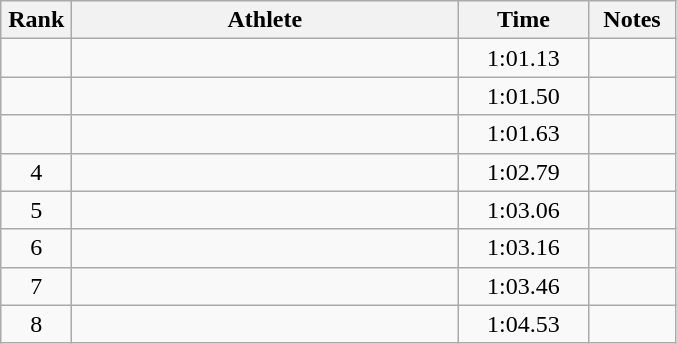<table class="wikitable" style="text-align:center">
<tr>
<th width=40>Rank</th>
<th width=250>Athlete</th>
<th width=80>Time</th>
<th width=50>Notes</th>
</tr>
<tr>
<td></td>
<td align=left></td>
<td>1:01.13</td>
<td></td>
</tr>
<tr>
<td></td>
<td align=left></td>
<td>1:01.50</td>
<td></td>
</tr>
<tr>
<td></td>
<td align=left></td>
<td>1:01.63</td>
<td></td>
</tr>
<tr>
<td>4</td>
<td align=left></td>
<td>1:02.79</td>
<td></td>
</tr>
<tr>
<td>5</td>
<td align=left></td>
<td>1:03.06</td>
<td></td>
</tr>
<tr>
<td>6</td>
<td align=left></td>
<td>1:03.16</td>
<td></td>
</tr>
<tr>
<td>7</td>
<td align=left></td>
<td>1:03.46</td>
<td></td>
</tr>
<tr>
<td>8</td>
<td align=left></td>
<td>1:04.53</td>
<td></td>
</tr>
</table>
